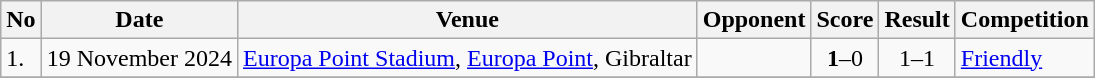<table class="wikitable">
<tr>
<th>No</th>
<th>Date</th>
<th>Venue</th>
<th>Opponent</th>
<th>Score</th>
<th>Result</th>
<th>Competition</th>
</tr>
<tr>
<td>1.</td>
<td>19 November 2024</td>
<td><a href='#'>Europa Point Stadium</a>, <a href='#'>Europa Point</a>, Gibraltar</td>
<td></td>
<td align=center><strong>1</strong>–0</td>
<td align=center>1–1</td>
<td><a href='#'>Friendly</a></td>
</tr>
<tr>
</tr>
</table>
